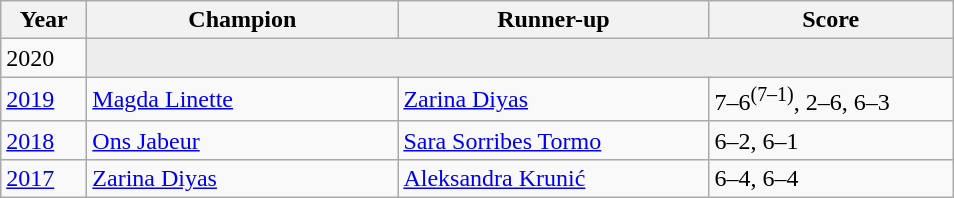<table class="wikitable">
<tr>
<th style="width:50px">Year</th>
<th style="width:200px">Champion</th>
<th style="width:200px">Runner-up</th>
<th style="width:155px" class="unsortable">Score</th>
</tr>
<tr>
<td>2020</td>
<td colspan=3 bgcolor="#ededed"></td>
</tr>
<tr>
<td><a href='#'>2019</a></td>
<td> <a href='#'>Magda Linette</a></td>
<td> <a href='#'>Zarina Diyas</a></td>
<td>7–6<sup>(7–1)</sup>, 2–6, 6–3</td>
</tr>
<tr>
<td><a href='#'>2018</a></td>
<td> <a href='#'>Ons Jabeur</a></td>
<td> <a href='#'>Sara Sorribes Tormo</a></td>
<td>6–2, 6–1</td>
</tr>
<tr>
<td><a href='#'>2017</a></td>
<td> <a href='#'>Zarina Diyas</a></td>
<td> <a href='#'>Aleksandra Krunić</a></td>
<td>6–4, 6–4</td>
</tr>
</table>
